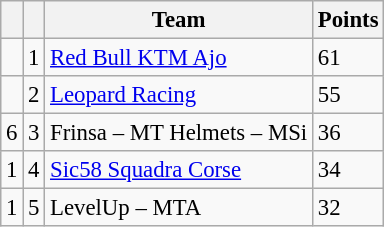<table class="wikitable" style="font-size: 95%;">
<tr>
<th></th>
<th></th>
<th>Team</th>
<th>Points</th>
</tr>
<tr>
<td></td>
<td align=center>1</td>
<td> <a href='#'>Red Bull KTM Ajo</a></td>
<td align=left>61</td>
</tr>
<tr>
<td></td>
<td align=center>2</td>
<td> <a href='#'>Leopard Racing</a></td>
<td align=left>55</td>
</tr>
<tr>
<td> 6</td>
<td align=center>3</td>
<td> Frinsa – MT Helmets – MSi</td>
<td align=left>36</td>
</tr>
<tr>
<td> 1</td>
<td align=center>4</td>
<td> <a href='#'>Sic58 Squadra Corse</a></td>
<td align=left>34</td>
</tr>
<tr>
<td> 1</td>
<td align=center>5</td>
<td> LevelUp – MTA</td>
<td align=left>32</td>
</tr>
</table>
